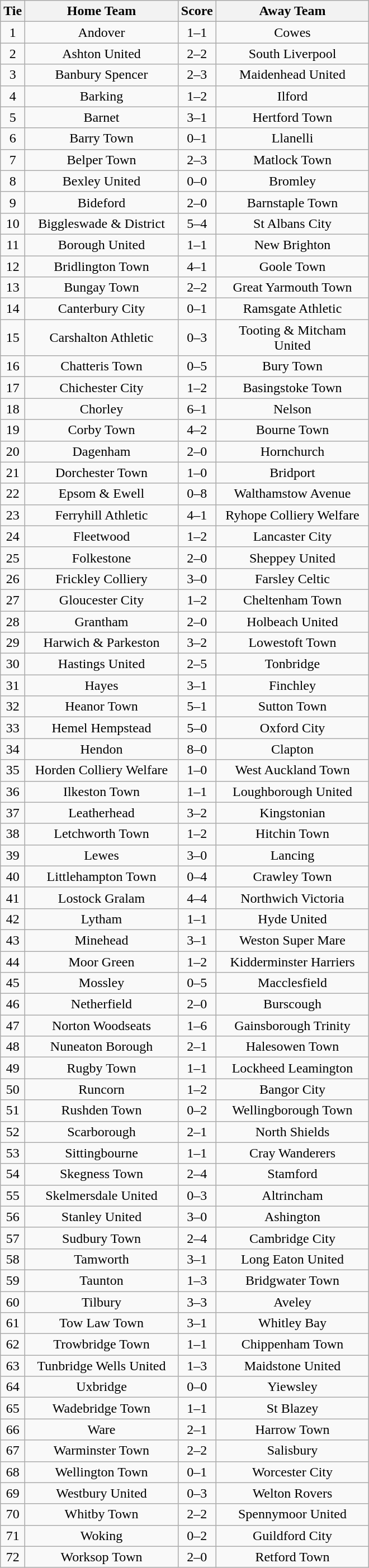<table class="wikitable" style="text-align:center;">
<tr>
<th width=20>Tie</th>
<th width=175>Home Team</th>
<th width=20>Score</th>
<th width=175>Away Team</th>
</tr>
<tr>
<td>1</td>
<td>Andover</td>
<td>1–1</td>
<td>Cowes</td>
</tr>
<tr>
<td>2</td>
<td>Ashton United</td>
<td>2–2</td>
<td>South Liverpool</td>
</tr>
<tr>
<td>3</td>
<td>Banbury Spencer</td>
<td>2–3</td>
<td>Maidenhead United</td>
</tr>
<tr>
<td>4</td>
<td>Barking</td>
<td>1–2</td>
<td>Ilford</td>
</tr>
<tr>
<td>5</td>
<td>Barnet</td>
<td>3–1</td>
<td>Hertford Town</td>
</tr>
<tr>
<td>6</td>
<td>Barry Town</td>
<td>0–1</td>
<td>Llanelli</td>
</tr>
<tr>
<td>7</td>
<td>Belper Town</td>
<td>2–3</td>
<td>Matlock Town</td>
</tr>
<tr>
<td>8</td>
<td>Bexley United</td>
<td>0–0</td>
<td>Bromley</td>
</tr>
<tr>
<td>9</td>
<td>Bideford</td>
<td>2–0</td>
<td>Barnstaple Town</td>
</tr>
<tr>
<td>10</td>
<td>Biggleswade & District</td>
<td>5–4</td>
<td>St Albans City</td>
</tr>
<tr>
<td>11</td>
<td>Borough United</td>
<td>1–1</td>
<td>New Brighton</td>
</tr>
<tr>
<td>12</td>
<td>Bridlington Town</td>
<td>4–1</td>
<td>Goole Town</td>
</tr>
<tr>
<td>13</td>
<td>Bungay Town</td>
<td>2–2</td>
<td>Great Yarmouth Town</td>
</tr>
<tr>
<td>14</td>
<td>Canterbury City</td>
<td>0–1</td>
<td>Ramsgate Athletic</td>
</tr>
<tr>
<td>15</td>
<td>Carshalton Athletic</td>
<td>0–3</td>
<td>Tooting & Mitcham United</td>
</tr>
<tr>
<td>16</td>
<td>Chatteris Town</td>
<td>0–5</td>
<td>Bury Town</td>
</tr>
<tr>
<td>17</td>
<td>Chichester City</td>
<td>1–2</td>
<td>Basingstoke Town</td>
</tr>
<tr>
<td>18</td>
<td>Chorley</td>
<td>6–1</td>
<td>Nelson</td>
</tr>
<tr>
<td>19</td>
<td>Corby Town</td>
<td>4–2</td>
<td>Bourne Town</td>
</tr>
<tr>
<td>20</td>
<td>Dagenham</td>
<td>2–0</td>
<td>Hornchurch</td>
</tr>
<tr>
<td>21</td>
<td>Dorchester Town</td>
<td>1–0</td>
<td>Bridport</td>
</tr>
<tr>
<td>22</td>
<td>Epsom & Ewell</td>
<td>0–8</td>
<td>Walthamstow Avenue</td>
</tr>
<tr>
<td>23</td>
<td>Ferryhill Athletic</td>
<td>4–1</td>
<td>Ryhope Colliery Welfare</td>
</tr>
<tr>
<td>24</td>
<td>Fleetwood</td>
<td>1–2</td>
<td>Lancaster City</td>
</tr>
<tr>
<td>25</td>
<td>Folkestone</td>
<td>2–0</td>
<td>Sheppey United</td>
</tr>
<tr>
<td>26</td>
<td>Frickley Colliery</td>
<td>3–0</td>
<td>Farsley Celtic</td>
</tr>
<tr>
<td>27</td>
<td>Gloucester City</td>
<td>1–2</td>
<td>Cheltenham Town</td>
</tr>
<tr>
<td>28</td>
<td>Grantham</td>
<td>2–0</td>
<td>Holbeach United</td>
</tr>
<tr>
<td>29</td>
<td>Harwich & Parkeston</td>
<td>3–2</td>
<td>Lowestoft Town</td>
</tr>
<tr>
<td>30</td>
<td>Hastings United</td>
<td>2–5</td>
<td>Tonbridge</td>
</tr>
<tr>
<td>31</td>
<td>Hayes</td>
<td>3–1</td>
<td>Finchley</td>
</tr>
<tr>
<td>32</td>
<td>Heanor Town</td>
<td>5–1</td>
<td>Sutton Town</td>
</tr>
<tr>
<td>33</td>
<td>Hemel Hempstead</td>
<td>5–0</td>
<td>Oxford City</td>
</tr>
<tr>
<td>34</td>
<td>Hendon</td>
<td>8–0</td>
<td>Clapton</td>
</tr>
<tr>
<td>35</td>
<td>Horden Colliery Welfare</td>
<td>1–0</td>
<td>West Auckland Town</td>
</tr>
<tr>
<td>36</td>
<td>Ilkeston Town</td>
<td>1–1</td>
<td>Loughborough United</td>
</tr>
<tr>
<td>37</td>
<td>Leatherhead</td>
<td>3–2</td>
<td>Kingstonian</td>
</tr>
<tr>
<td>38</td>
<td>Letchworth Town</td>
<td>1–2</td>
<td>Hitchin Town</td>
</tr>
<tr>
<td>39</td>
<td>Lewes</td>
<td>3–0</td>
<td>Lancing</td>
</tr>
<tr>
<td>40</td>
<td>Littlehampton Town</td>
<td>0–4</td>
<td>Crawley Town</td>
</tr>
<tr>
<td>41</td>
<td>Lostock Gralam</td>
<td>4–4</td>
<td>Northwich Victoria</td>
</tr>
<tr>
<td>42</td>
<td>Lytham</td>
<td>1–1</td>
<td>Hyde United</td>
</tr>
<tr>
<td>43</td>
<td>Minehead</td>
<td>3–1</td>
<td>Weston Super Mare</td>
</tr>
<tr>
<td>44</td>
<td>Moor Green</td>
<td>1–2</td>
<td>Kidderminster Harriers</td>
</tr>
<tr>
<td>45</td>
<td>Mossley</td>
<td>0–5</td>
<td>Macclesfield</td>
</tr>
<tr>
<td>46</td>
<td>Netherfield</td>
<td>2–0</td>
<td>Burscough</td>
</tr>
<tr>
<td>47</td>
<td>Norton Woodseats</td>
<td>1–6</td>
<td>Gainsborough Trinity</td>
</tr>
<tr>
<td>48</td>
<td>Nuneaton Borough</td>
<td>2–1</td>
<td>Halesowen Town</td>
</tr>
<tr>
<td>49</td>
<td>Rugby Town</td>
<td>1–1</td>
<td>Lockheed Leamington</td>
</tr>
<tr>
<td>50</td>
<td>Runcorn</td>
<td>1–2</td>
<td>Bangor City</td>
</tr>
<tr>
<td>51</td>
<td>Rushden Town</td>
<td>0–2</td>
<td>Wellingborough Town</td>
</tr>
<tr>
<td>52</td>
<td>Scarborough</td>
<td>2–1</td>
<td>North Shields</td>
</tr>
<tr>
<td>53</td>
<td>Sittingbourne</td>
<td>1–1</td>
<td>Cray Wanderers</td>
</tr>
<tr>
<td>54</td>
<td>Skegness Town</td>
<td>2–4</td>
<td>Stamford</td>
</tr>
<tr>
<td>55</td>
<td>Skelmersdale United</td>
<td>0–3</td>
<td>Altrincham</td>
</tr>
<tr>
<td>56</td>
<td>Stanley United</td>
<td>3–0</td>
<td>Ashington</td>
</tr>
<tr>
<td>57</td>
<td>Sudbury Town</td>
<td>2–4</td>
<td>Cambridge City</td>
</tr>
<tr>
<td>58</td>
<td>Tamworth</td>
<td>3–1</td>
<td>Long Eaton United</td>
</tr>
<tr>
<td>59</td>
<td>Taunton</td>
<td>1–3</td>
<td>Bridgwater Town</td>
</tr>
<tr>
<td>60</td>
<td>Tilbury</td>
<td>3–3</td>
<td>Aveley</td>
</tr>
<tr>
<td>61</td>
<td>Tow Law Town</td>
<td>3–1</td>
<td>Whitley Bay</td>
</tr>
<tr>
<td>62</td>
<td>Trowbridge Town</td>
<td>1–1</td>
<td>Chippenham Town</td>
</tr>
<tr>
<td>63</td>
<td>Tunbridge Wells United</td>
<td>1–3</td>
<td>Maidstone United</td>
</tr>
<tr>
<td>64</td>
<td>Uxbridge</td>
<td>0–0</td>
<td>Yiewsley</td>
</tr>
<tr>
<td>65</td>
<td>Wadebridge Town</td>
<td>1–1</td>
<td>St Blazey</td>
</tr>
<tr>
<td>66</td>
<td>Ware</td>
<td>2–1</td>
<td>Harrow Town</td>
</tr>
<tr>
<td>67</td>
<td>Warminster Town</td>
<td>2–2</td>
<td>Salisbury</td>
</tr>
<tr>
<td>68</td>
<td>Wellington Town</td>
<td>0–1</td>
<td>Worcester City</td>
</tr>
<tr>
<td>69</td>
<td>Westbury United</td>
<td>0–3</td>
<td>Welton Rovers</td>
</tr>
<tr>
<td>70</td>
<td>Whitby Town</td>
<td>2–2</td>
<td>Spennymoor United</td>
</tr>
<tr>
<td>71</td>
<td>Woking</td>
<td>0–2</td>
<td>Guildford City</td>
</tr>
<tr>
<td>72</td>
<td>Worksop Town</td>
<td>2–0</td>
<td>Retford Town</td>
</tr>
</table>
